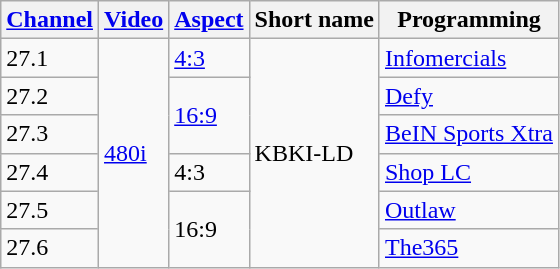<table class="wikitable">
<tr>
<th><a href='#'>Channel</a></th>
<th><a href='#'>Video</a></th>
<th><a href='#'>Aspect</a></th>
<th>Short name</th>
<th>Programming</th>
</tr>
<tr>
<td>27.1</td>
<td rowspan=6><a href='#'>480i</a></td>
<td><a href='#'>4:3</a></td>
<td rowspan=6>KBKI-LD</td>
<td><a href='#'>Infomercials</a></td>
</tr>
<tr>
<td>27.2</td>
<td rowspan="2"><a href='#'>16:9</a></td>
<td><a href='#'>Defy</a></td>
</tr>
<tr>
<td>27.3</td>
<td><a href='#'>BeIN Sports Xtra</a></td>
</tr>
<tr>
<td>27.4</td>
<td>4:3</td>
<td><a href='#'>Shop LC</a></td>
</tr>
<tr>
<td>27.5</td>
<td rowspan="2">16:9</td>
<td><a href='#'>Outlaw</a></td>
</tr>
<tr>
<td>27.6</td>
<td><a href='#'>The365</a></td>
</tr>
</table>
